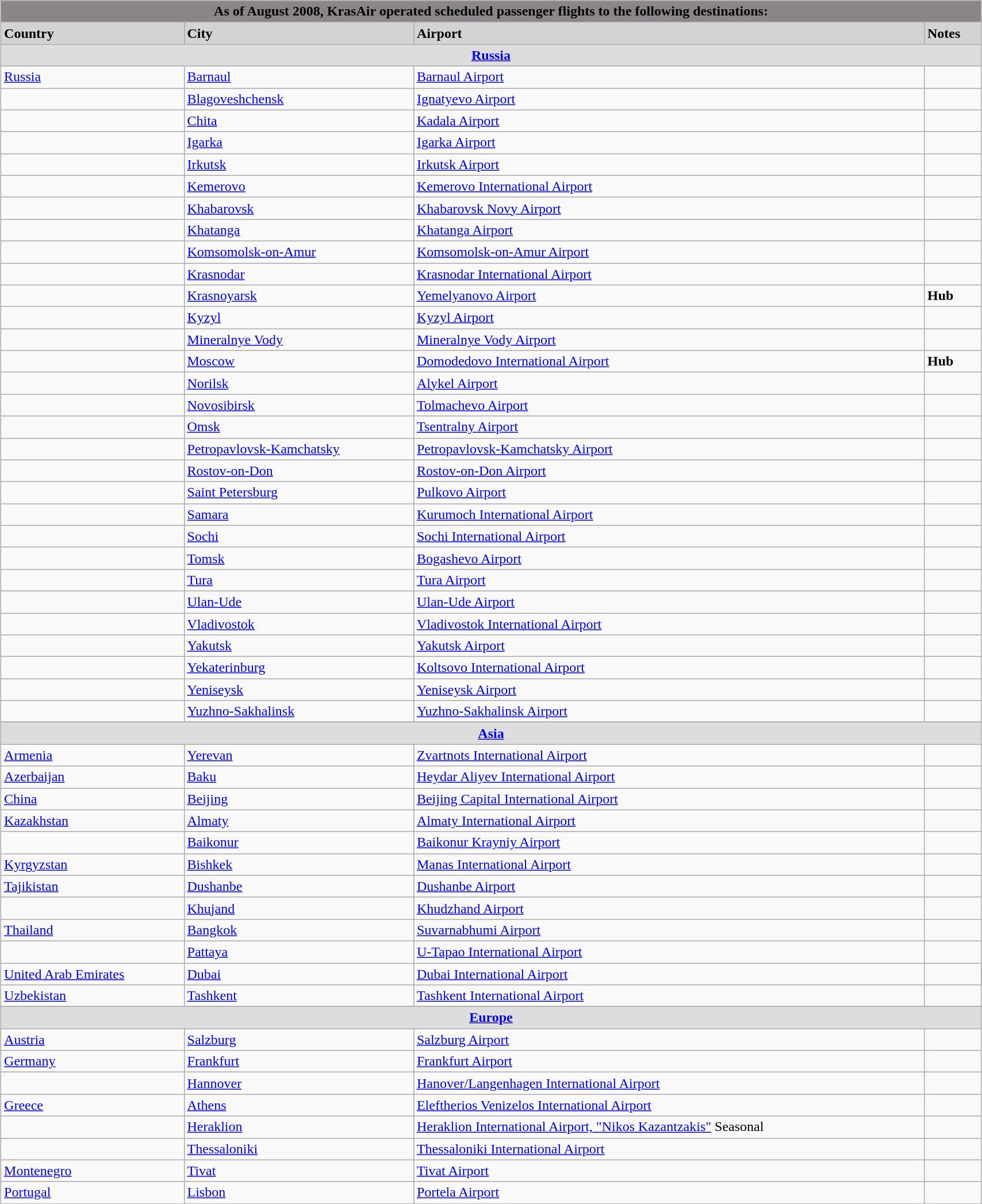<table class="collapsible wikitable collapsed" style="width: 90%; border: #999 solid 1px; text-align: lcenter; margin-bottom: 0; margin: 1em auto 1em auto">
<tr>
<th colspan="5" style="background: #8B8589;"><strong>As of August 2008, KrasAir</strong> operated scheduled passenger flights to the following destinations:</th>
</tr>
<tr style="font-weight:bold; background-color:#D3D3D3">
<td><strong>Country</strong></td>
<td><strong>City</strong></td>
<td><strong>Airport</strong></td>
<td><strong>Notes</strong></td>
</tr>
<tr style="font-weight:bold; background-color:#DDDDDD">
<td colspan="4" style="text-align: center;"><a href='#'>Russia</a></td>
</tr>
<tr>
<td><a href='#'>Russia</a></td>
<td><a href='#'>Barnaul</a></td>
<td><a href='#'>Barnaul Airport</a></td>
<td></td>
</tr>
<tr>
<td></td>
<td><a href='#'>Blagoveshchensk</a></td>
<td><a href='#'>Ignatyevo Airport</a></td>
<td></td>
</tr>
<tr>
<td></td>
<td><a href='#'>Chita</a></td>
<td><a href='#'>Kadala Airport</a></td>
<td></td>
</tr>
<tr>
<td></td>
<td><a href='#'>Igarka</a></td>
<td><a href='#'>Igarka Airport</a></td>
<td></td>
</tr>
<tr>
<td></td>
<td><a href='#'>Irkutsk</a></td>
<td><a href='#'>Irkutsk Airport</a></td>
<td></td>
</tr>
<tr>
<td></td>
<td><a href='#'>Kemerovo</a></td>
<td><a href='#'>Kemerovo International Airport</a></td>
<td></td>
</tr>
<tr>
<td></td>
<td><a href='#'>Khabarovsk</a></td>
<td><a href='#'>Khabarovsk Novy Airport</a></td>
<td></td>
</tr>
<tr>
<td></td>
<td><a href='#'>Khatanga</a></td>
<td><a href='#'>Khatanga Airport</a></td>
<td></td>
</tr>
<tr>
<td></td>
<td><a href='#'>Komsomolsk-on-Amur</a></td>
<td><a href='#'>Komsomolsk-on-Amur Airport</a></td>
<td></td>
</tr>
<tr>
<td></td>
<td><a href='#'>Krasnodar</a></td>
<td><a href='#'>Krasnodar International Airport</a></td>
<td></td>
</tr>
<tr>
<td></td>
<td><a href='#'>Krasnoyarsk</a></td>
<td><a href='#'>Yemelyanovo Airport</a></td>
<td><strong>Hub</strong></td>
</tr>
<tr>
<td></td>
<td><a href='#'>Kyzyl</a></td>
<td><a href='#'>Kyzyl Airport</a></td>
<td></td>
</tr>
<tr>
<td></td>
<td><a href='#'>Mineralnye Vody</a></td>
<td><a href='#'>Mineralnye Vody Airport</a></td>
<td></td>
</tr>
<tr>
<td></td>
<td><a href='#'>Moscow</a></td>
<td><a href='#'>Domodedovo International Airport</a></td>
<td><strong>Hub</strong></td>
</tr>
<tr>
<td></td>
<td><a href='#'>Norilsk</a></td>
<td><a href='#'>Alykel Airport</a></td>
<td></td>
</tr>
<tr>
<td></td>
<td><a href='#'>Novosibirsk</a></td>
<td><a href='#'>Tolmachevo Airport</a></td>
<td></td>
</tr>
<tr>
<td></td>
<td><a href='#'>Omsk</a></td>
<td><a href='#'>Tsentralny Airport</a></td>
<td></td>
</tr>
<tr>
<td></td>
<td><a href='#'>Petropavlovsk-Kamchatsky</a></td>
<td><a href='#'>Petropavlovsk-Kamchatsky Airport</a></td>
<td></td>
</tr>
<tr>
<td></td>
<td><a href='#'>Rostov-on-Don</a></td>
<td><a href='#'>Rostov-on-Don Airport</a></td>
<td></td>
</tr>
<tr>
<td></td>
<td><a href='#'>Saint Petersburg</a></td>
<td><a href='#'>Pulkovo Airport</a></td>
<td></td>
</tr>
<tr>
<td></td>
<td><a href='#'>Samara</a></td>
<td><a href='#'>Kurumoch International Airport</a></td>
<td></td>
</tr>
<tr>
<td></td>
<td><a href='#'>Sochi</a></td>
<td><a href='#'>Sochi International Airport</a></td>
<td></td>
</tr>
<tr>
<td></td>
<td><a href='#'>Tomsk</a></td>
<td><a href='#'>Bogashevo Airport</a></td>
<td></td>
</tr>
<tr>
<td></td>
<td><a href='#'>Tura</a></td>
<td><a href='#'>Tura Airport</a></td>
<td></td>
</tr>
<tr>
<td></td>
<td><a href='#'>Ulan-Ude</a></td>
<td><a href='#'>Ulan-Ude Airport</a></td>
<td></td>
</tr>
<tr>
<td></td>
<td><a href='#'>Vladivostok</a></td>
<td><a href='#'>Vladivostok International Airport</a></td>
<td></td>
</tr>
<tr>
<td></td>
<td><a href='#'>Yakutsk</a></td>
<td><a href='#'>Yakutsk Airport</a></td>
<td></td>
</tr>
<tr>
<td></td>
<td><a href='#'>Yekaterinburg</a></td>
<td><a href='#'>Koltsovo International Airport</a></td>
<td></td>
</tr>
<tr>
<td></td>
<td><a href='#'>Yeniseysk</a></td>
<td><a href='#'>Yeniseysk Airport</a></td>
<td></td>
</tr>
<tr>
<td></td>
<td><a href='#'>Yuzhno-Sakhalinsk</a></td>
<td><a href='#'>Yuzhno-Sakhalinsk Airport</a></td>
<td></td>
</tr>
<tr>
</tr>
<tr style="font-weight:bold; background-color: #DDDDDD">
<td colspan="4" style="text-align: center;"><a href='#'>Asia</a></td>
</tr>
<tr>
<td><a href='#'>Armenia</a></td>
<td><a href='#'>Yerevan</a></td>
<td><a href='#'>Zvartnots International Airport</a></td>
<td></td>
</tr>
<tr>
<td><a href='#'>Azerbaijan</a></td>
<td><a href='#'>Baku</a></td>
<td><a href='#'>Heydar Aliyev International Airport</a></td>
<td></td>
</tr>
<tr>
<td><a href='#'>China</a></td>
<td><a href='#'>Beijing</a></td>
<td><a href='#'>Beijing Capital International Airport</a></td>
<td></td>
</tr>
<tr>
<td><a href='#'>Kazakhstan</a></td>
<td><a href='#'>Almaty</a></td>
<td><a href='#'>Almaty International Airport</a></td>
<td></td>
</tr>
<tr>
<td></td>
<td><a href='#'>Baikonur</a></td>
<td><a href='#'>Baikonur Krayniy Airport</a></td>
<td></td>
</tr>
<tr>
<td><a href='#'>Kyrgyzstan</a></td>
<td><a href='#'>Bishkek</a></td>
<td><a href='#'>Manas International Airport</a></td>
<td></td>
</tr>
<tr>
<td><a href='#'>Tajikistan</a></td>
<td><a href='#'>Dushanbe</a></td>
<td><a href='#'>Dushanbe Airport</a></td>
<td></td>
</tr>
<tr>
<td></td>
<td><a href='#'>Khujand</a></td>
<td><a href='#'>Khudzhand Airport</a></td>
<td></td>
</tr>
<tr>
<td><a href='#'>Thailand</a></td>
<td><a href='#'>Bangkok</a></td>
<td><a href='#'>Suvarnabhumi Airport</a></td>
<td></td>
</tr>
<tr>
<td></td>
<td><a href='#'>Pattaya</a></td>
<td><a href='#'>U-Tapao International Airport</a></td>
<td></td>
</tr>
<tr>
<td><a href='#'>United Arab Emirates</a></td>
<td><a href='#'>Dubai</a></td>
<td><a href='#'>Dubai International Airport</a></td>
</tr>
<tr>
<td><a href='#'>Uzbekistan</a></td>
<td><a href='#'>Tashkent</a></td>
<td><a href='#'>Tashkent International Airport</a></td>
<td></td>
</tr>
<tr>
</tr>
<tr style="font-weight:bold; background-color: #DDDDDD">
<td colspan="4" style="text-align: center;"><a href='#'>Europe</a></td>
</tr>
<tr>
<td><a href='#'>Austria</a></td>
<td><a href='#'>Salzburg</a></td>
<td><a href='#'>Salzburg Airport</a></td>
<td></td>
</tr>
<tr>
<td><a href='#'>Germany</a></td>
<td><a href='#'>Frankfurt</a></td>
<td><a href='#'>Frankfurt Airport</a></td>
<td></td>
</tr>
<tr>
<td></td>
<td><a href='#'>Hannover</a></td>
<td><a href='#'>Hanover/Langenhagen International Airport</a></td>
<td></td>
</tr>
<tr>
<td><a href='#'>Greece</a></td>
<td><a href='#'>Athens</a></td>
<td><a href='#'>Eleftherios Venizelos International Airport</a></td>
<td></td>
</tr>
<tr>
<td></td>
<td><a href='#'>Heraklion</a></td>
<td><a href='#'>Heraklion International Airport, "Nikos Kazantzakis"</a> Seasonal</td>
<td></td>
</tr>
<tr>
<td></td>
<td><a href='#'>Thessaloniki</a></td>
<td><a href='#'>Thessaloniki International Airport</a></td>
<td></td>
</tr>
<tr>
<td><a href='#'>Montenegro</a></td>
<td><a href='#'>Tivat</a></td>
<td><a href='#'>Tivat Airport</a></td>
<td></td>
</tr>
<tr>
<td><a href='#'>Portugal</a></td>
<td><a href='#'>Lisbon</a></td>
<td><a href='#'>Portela Airport</a></td>
<td></td>
</tr>
</table>
